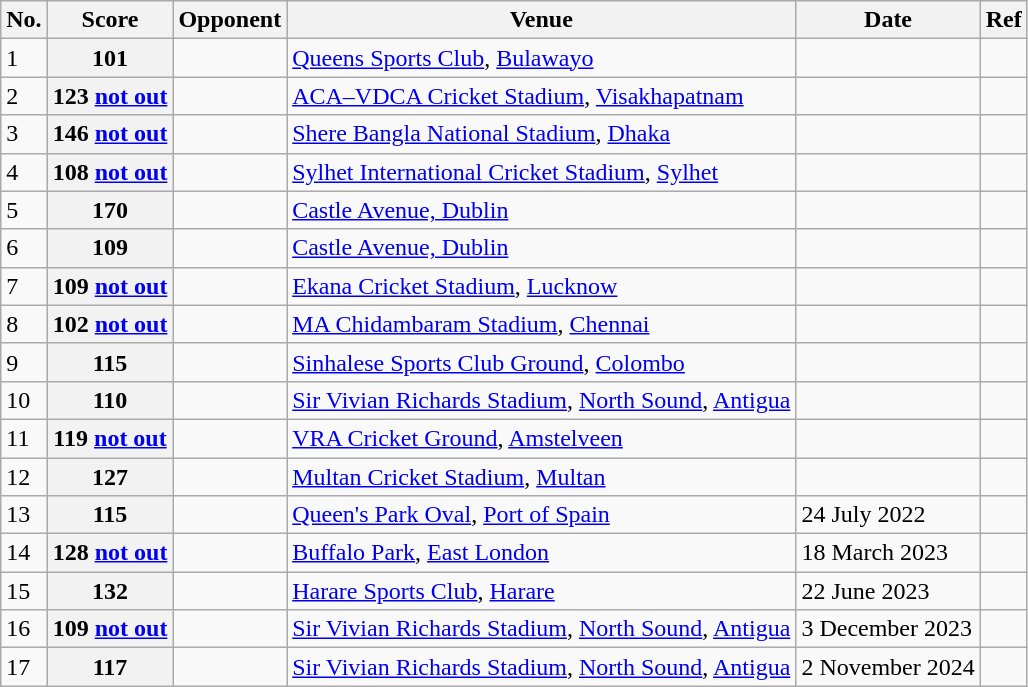<table class="wikitable plainrowheaders sortable">
<tr>
<th>No.</th>
<th>Score</th>
<th>Opponent</th>
<th>Venue</th>
<th>Date</th>
<th>Ref</th>
</tr>
<tr>
<td>1</td>
<th scope="row">101</th>
<td></td>
<td><a href='#'>Queens Sports Club</a>, <a href='#'>Bulawayo</a></td>
<td></td>
<td></td>
</tr>
<tr>
<td>2</td>
<th scope="row">123 <a href='#'>not out</a></th>
<td></td>
<td><a href='#'>ACA–VDCA Cricket Stadium</a>, <a href='#'>Visakhapatnam</a></td>
<td></td>
<td></td>
</tr>
<tr>
<td>3</td>
<th scope="row">146 <a href='#'>not out</a></th>
<td></td>
<td><a href='#'>Shere Bangla National Stadium</a>, <a href='#'>Dhaka</a></td>
<td></td>
<td></td>
</tr>
<tr>
<td>4</td>
<th scope="row">108 <a href='#'>not out</a></th>
<td></td>
<td><a href='#'>Sylhet International Cricket Stadium</a>, <a href='#'>Sylhet</a></td>
<td></td>
<td></td>
</tr>
<tr>
<td>5</td>
<th scope="row">170</th>
<td></td>
<td><a href='#'>Castle Avenue, Dublin</a></td>
<td></td>
<td></td>
</tr>
<tr>
<td>6</td>
<th scope="row">109</th>
<td></td>
<td><a href='#'>Castle Avenue, Dublin</a></td>
<td></td>
<td></td>
</tr>
<tr>
<td>7</td>
<th scope="row">109 <a href='#'>not out</a></th>
<td></td>
<td><a href='#'>Ekana Cricket Stadium</a>, <a href='#'>Lucknow</a></td>
<td></td>
<td></td>
</tr>
<tr>
<td>8</td>
<th scope="row">102 <a href='#'>not out</a></th>
<td></td>
<td><a href='#'>MA Chidambaram Stadium</a>, <a href='#'>Chennai</a></td>
<td></td>
<td></td>
</tr>
<tr>
<td>9</td>
<th scope="row">115</th>
<td></td>
<td><a href='#'>Sinhalese Sports Club Ground</a>, <a href='#'>Colombo</a></td>
<td></td>
<td></td>
</tr>
<tr>
<td>10</td>
<th scope="row">110</th>
<td></td>
<td><a href='#'>Sir Vivian Richards Stadium</a>, <a href='#'>North Sound</a>, <a href='#'>Antigua</a></td>
<td></td>
<td></td>
</tr>
<tr>
<td>11</td>
<th scope="row">119 <a href='#'>not out</a></th>
<td></td>
<td><a href='#'>VRA Cricket Ground</a>, <a href='#'>Amstelveen</a></td>
<td></td>
<td></td>
</tr>
<tr>
<td>12</td>
<th scope="row">127</th>
<td></td>
<td><a href='#'>Multan Cricket Stadium</a>, <a href='#'>Multan</a></td>
<td></td>
<td></td>
</tr>
<tr>
<td>13</td>
<th scope="row">115</th>
<td></td>
<td><a href='#'>Queen's Park Oval</a>, <a href='#'>Port of Spain</a></td>
<td>24 July 2022</td>
<td></td>
</tr>
<tr>
<td>14</td>
<th scope="row">128 <a href='#'>not out</a></th>
<td></td>
<td><a href='#'>Buffalo Park</a>, <a href='#'>East London</a></td>
<td>18 March 2023</td>
<td></td>
</tr>
<tr>
<td>15</td>
<th scope="row">132</th>
<td></td>
<td><a href='#'>Harare Sports Club</a>, <a href='#'>Harare</a></td>
<td>22 June 2023</td>
<td></td>
</tr>
<tr>
<td>16</td>
<th scope="row">109 <a href='#'>not out</a></th>
<td></td>
<td><a href='#'>Sir Vivian Richards Stadium</a>, <a href='#'>North Sound</a>, <a href='#'>Antigua</a></td>
<td>3 December 2023</td>
<td></td>
</tr>
<tr>
<td>17</td>
<th scope="row">117</th>
<td></td>
<td><a href='#'>Sir Vivian Richards Stadium</a>, <a href='#'>North Sound</a>, <a href='#'>Antigua</a></td>
<td>2 November 2024</td>
<td></td>
</tr>
</table>
